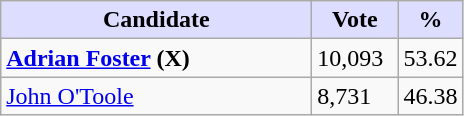<table class="wikitable">
<tr>
<th style="background:#ddf; width:200px;">Candidate</th>
<th style="background:#ddf; width:50px;">Vote</th>
<th style="background:#ddf; width:30px;">%</th>
</tr>
<tr>
<td><strong><a href='#'>Adrian Foster</a> (X)</strong></td>
<td>10,093</td>
<td>53.62</td>
</tr>
<tr>
<td><a href='#'>John O'Toole</a></td>
<td>8,731</td>
<td>46.38</td>
</tr>
</table>
